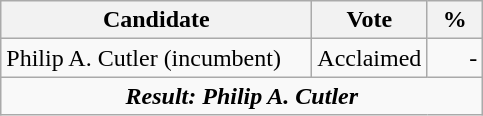<table class="wikitable">
<tr>
<th bgcolor="#DDDDFF" width="200px">Candidate</th>
<th bgcolor="#DDDDFF" width="50px">Vote</th>
<th bgcolor="#DDDDFF"  width="30px">%</th>
</tr>
<tr>
<td>Philip A. Cutler (incumbent)</td>
<td align="right">Acclaimed</td>
<td align="right">-</td>
</tr>
<tr>
<td colspan=5 align="center"><strong><em>Result: Philip A. Cutler</em></strong></td>
</tr>
</table>
